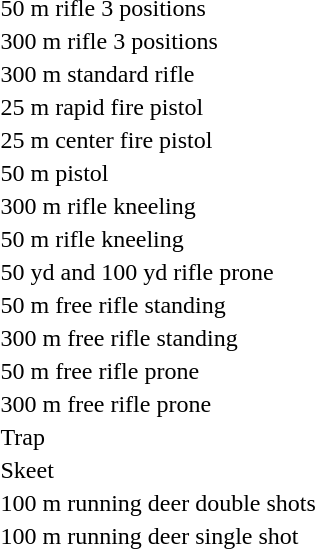<table>
<tr>
<td>50 m rifle 3 positions</td>
<td></td>
<td></td>
<td></td>
</tr>
<tr>
<td>300 m rifle 3 positions</td>
<td></td>
<td></td>
<td></td>
</tr>
<tr>
<td>300 m standard rifle</td>
<td></td>
<td></td>
<td></td>
</tr>
<tr>
<td>25 m rapid fire pistol</td>
<td></td>
<td></td>
<td></td>
</tr>
<tr>
<td>25 m center fire pistol</td>
<td></td>
<td></td>
<td></td>
</tr>
<tr>
<td>50 m pistol</td>
<td></td>
<td></td>
<td></td>
</tr>
<tr>
<td>300 m rifle kneeling</td>
<td></td>
<td></td>
<td></td>
</tr>
<tr>
<td>50 m rifle kneeling</td>
<td></td>
<td></td>
<td></td>
</tr>
<tr>
<td>50 yd and 100 yd rifle prone</td>
<td></td>
<td></td>
<td></td>
</tr>
<tr>
<td>50 m free rifle standing</td>
<td></td>
<td></td>
<td></td>
</tr>
<tr>
<td>300 m free rifle standing</td>
<td></td>
<td></td>
<td></td>
</tr>
<tr>
<td>50 m free rifle prone</td>
<td></td>
<td></td>
<td></td>
</tr>
<tr>
<td>300 m free rifle prone</td>
<td></td>
<td></td>
<td></td>
</tr>
<tr>
<td>Trap</td>
<td></td>
<td></td>
<td></td>
</tr>
<tr>
<td>Skeet</td>
<td></td>
<td></td>
<td></td>
</tr>
<tr>
<td>100 m running deer double shots</td>
<td></td>
<td></td>
<td></td>
</tr>
<tr>
<td>100 m running deer single shot</td>
<td></td>
<td></td>
<td></td>
</tr>
</table>
